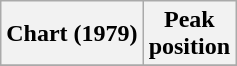<table class="wikitable plainrowheaders" style="text-align:center">
<tr>
<th scope="col">Chart (1979)</th>
<th scope="col">Peak<br>position</th>
</tr>
<tr>
</tr>
</table>
